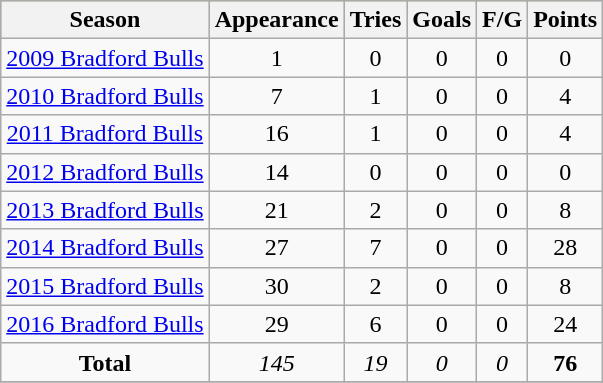<table class="wikitable" style="text-align:center;">
<tr bgcolor=#bdb76b>
<th>Season</th>
<th>Appearance</th>
<th>Tries</th>
<th>Goals</th>
<th>F/G</th>
<th>Points</th>
</tr>
<tr>
<td><a href='#'>2009 Bradford Bulls</a></td>
<td>1</td>
<td>0</td>
<td>0</td>
<td>0</td>
<td>0</td>
</tr>
<tr>
<td><a href='#'>2010 Bradford Bulls</a></td>
<td>7</td>
<td>1</td>
<td>0</td>
<td>0</td>
<td>4</td>
</tr>
<tr>
<td><a href='#'>2011 Bradford Bulls</a></td>
<td>16</td>
<td>1</td>
<td>0</td>
<td>0</td>
<td>4</td>
</tr>
<tr>
<td><a href='#'>2012 Bradford Bulls</a></td>
<td>14</td>
<td>0</td>
<td>0</td>
<td>0</td>
<td>0</td>
</tr>
<tr>
<td><a href='#'>2013 Bradford Bulls</a></td>
<td>21</td>
<td>2</td>
<td>0</td>
<td>0</td>
<td>8</td>
</tr>
<tr>
<td><a href='#'>2014 Bradford Bulls</a></td>
<td>27</td>
<td>7</td>
<td>0</td>
<td>0</td>
<td>28</td>
</tr>
<tr>
<td><a href='#'>2015 Bradford Bulls</a></td>
<td>30</td>
<td>2</td>
<td>0</td>
<td>0</td>
<td>8</td>
</tr>
<tr>
<td><a href='#'>2016 Bradford Bulls</a></td>
<td>29</td>
<td>6</td>
<td>0</td>
<td>0</td>
<td>24</td>
</tr>
<tr>
<td><strong>Total</strong></td>
<td><em>145</em></td>
<td><em>19</em></td>
<td><em>0</em></td>
<td><em>0</em></td>
<td><strong>76</strong></td>
</tr>
<tr>
</tr>
</table>
